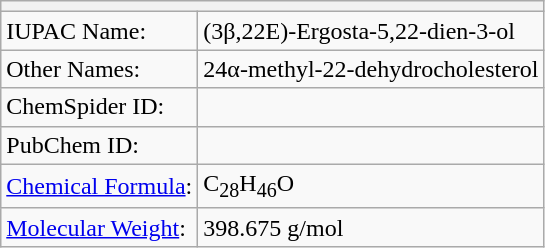<table class="wikitable">
<tr>
<th colspan="2"></th>
</tr>
<tr>
<td>IUPAC Name:</td>
<td>(3β,22E)-Ergosta-5,22-dien-3-ol</td>
</tr>
<tr>
<td>Other Names:</td>
<td>24α-methyl-22-dehydrocholesterol</td>
</tr>
<tr>
<td>ChemSpider ID:</td>
<td></td>
</tr>
<tr>
<td>PubChem ID:</td>
<td></td>
</tr>
<tr>
<td><a href='#'>Chemical Formula</a>:</td>
<td>C<sub>28</sub>H<sub>46</sub>O</td>
</tr>
<tr>
<td><a href='#'>Molecular Weight</a>:</td>
<td>398.675 g/mol</td>
</tr>
</table>
